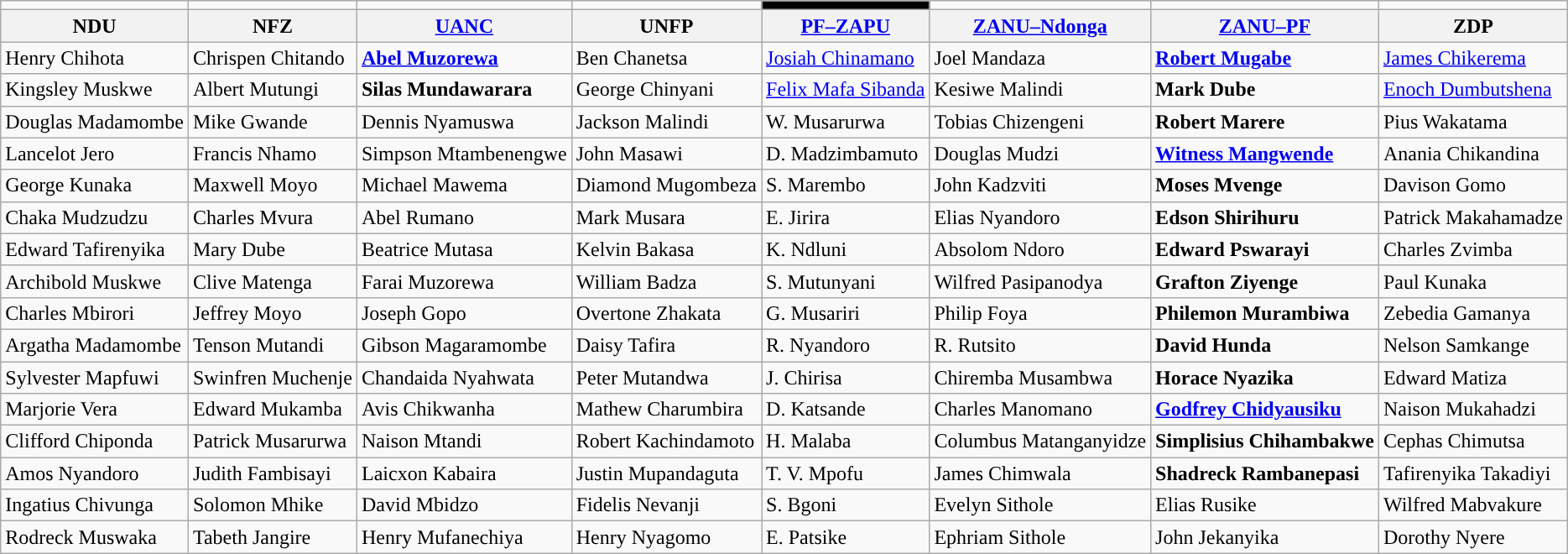<table class="wikitable">
<tr>
<td></td>
<td></td>
<td style="background-color: "></td>
<td style="background-color: "></td>
<td style="background-color:#000000"></td>
<td></td>
<td style="background-color: "></td>
<td></td>
</tr>
<tr>
<th>NDU</th>
<th>NFZ</th>
<th><a href='#'>UANC</a></th>
<th>UNFP</th>
<th><a href='#'>PF–ZAPU</a></th>
<th><a href='#'>ZANU–Ndonga</a></th>
<th><a href='#'>ZANU–PF</a></th>
<th>ZDP</th>
</tr>
<tr>
<td>Henry Chihota</td>
<td>Chrispen Chitando</td>
<td><strong><a href='#'>Abel Muzorewa</a></strong></td>
<td>Ben Chanetsa</td>
<td><a href='#'>Josiah Chinamano</a></td>
<td>Joel Mandaza</td>
<td><strong><a href='#'>Robert Mugabe</a></strong></td>
<td><a href='#'>James Chikerema</a></td>
</tr>
<tr>
<td>Kingsley Muskwe</td>
<td>Albert Mutungi</td>
<td><strong>Silas Mundawarara</strong></td>
<td>George Chinyani</td>
<td><a href='#'>Felix Mafa Sibanda</a></td>
<td>Kesiwe Malindi</td>
<td><strong>Mark Dube</strong></td>
<td><a href='#'>Enoch Dumbutshena</a></td>
</tr>
<tr>
<td>Douglas Madamombe</td>
<td>Mike Gwande</td>
<td>Dennis Nyamuswa</td>
<td>Jackson Malindi</td>
<td>W. Musarurwa</td>
<td>Tobias Chizengeni</td>
<td><strong>Robert Marere</strong></td>
<td>Pius Wakatama</td>
</tr>
<tr>
<td>Lancelot Jero</td>
<td>Francis Nhamo</td>
<td>Simpson Mtambenengwe</td>
<td>John Masawi</td>
<td>D. Madzimbamuto</td>
<td>Douglas Mudzi</td>
<td><strong><a href='#'>Witness Mangwende</a></strong></td>
<td>Anania Chikandina</td>
</tr>
<tr>
<td>George Kunaka</td>
<td>Maxwell Moyo</td>
<td>Michael Mawema</td>
<td>Diamond Mugombeza</td>
<td>S. Marembo</td>
<td>John Kadzviti</td>
<td><strong>Moses Mvenge</strong></td>
<td>Davison Gomo</td>
</tr>
<tr>
<td>Chaka Mudzudzu</td>
<td>Charles Mvura</td>
<td>Abel Rumano</td>
<td>Mark Musara</td>
<td>E. Jirira</td>
<td>Elias Nyandoro</td>
<td><strong>Edson Shirihuru</strong></td>
<td>Patrick Makahamadze</td>
</tr>
<tr>
<td>Edward Tafirenyika</td>
<td>Mary Dube</td>
<td>Beatrice Mutasa</td>
<td>Kelvin Bakasa</td>
<td>K. Ndluni</td>
<td>Absolom Ndoro</td>
<td><strong>Edward Pswarayi</strong></td>
<td>Charles Zvimba</td>
</tr>
<tr>
<td>Archibold Muskwe</td>
<td>Clive Matenga</td>
<td>Farai Muzorewa</td>
<td>William Badza</td>
<td>S. Mutunyani</td>
<td>Wilfred Pasipanodya</td>
<td><strong>Grafton Ziyenge</strong></td>
<td>Paul Kunaka</td>
</tr>
<tr>
<td>Charles Mbirori</td>
<td>Jeffrey Moyo</td>
<td>Joseph Gopo</td>
<td>Overtone Zhakata</td>
<td>G. Musariri</td>
<td>Philip Foya</td>
<td><strong>Philemon Murambiwa</strong></td>
<td>Zebedia Gamanya</td>
</tr>
<tr>
<td>Argatha Madamombe</td>
<td>Tenson Mutandi</td>
<td>Gibson Magaramombe</td>
<td>Daisy Tafira</td>
<td>R. Nyandoro</td>
<td>R. Rutsito</td>
<td><strong>David Hunda</strong></td>
<td>Nelson Samkange</td>
</tr>
<tr>
<td>Sylvester Mapfuwi</td>
<td>Swinfren Muchenje</td>
<td>Chandaida Nyahwata</td>
<td>Peter Mutandwa</td>
<td>J. Chirisa</td>
<td>Chiremba Musambwa</td>
<td><strong>Horace Nyazika</strong></td>
<td>Edward Matiza</td>
</tr>
<tr>
<td>Marjorie Vera</td>
<td>Edward Mukamba</td>
<td>Avis Chikwanha</td>
<td>Mathew Charumbira</td>
<td>D. Katsande</td>
<td>Charles Manomano</td>
<td><strong><a href='#'>Godfrey Chidyausiku</a></strong></td>
<td>Naison Mukahadzi</td>
</tr>
<tr>
<td>Clifford Chiponda</td>
<td>Patrick Musarurwa</td>
<td>Naison Mtandi</td>
<td>Robert Kachindamoto</td>
<td>H. Malaba</td>
<td>Columbus Matanganyidze</td>
<td><strong>Simplisius Chihambakwe</strong></td>
<td>Cephas Chimutsa</td>
</tr>
<tr>
<td>Amos Nyandoro</td>
<td>Judith Fambisayi</td>
<td>Laicxon Kabaira</td>
<td>Justin Mupandaguta</td>
<td>T. V. Mpofu</td>
<td>James Chimwala</td>
<td><strong>Shadreck Rambanepasi</strong></td>
<td>Tafirenyika Takadiyi</td>
</tr>
<tr>
<td>Ingatius Chivunga</td>
<td>Solomon Mhike</td>
<td>David Mbidzo</td>
<td>Fidelis Nevanji</td>
<td>S. Bgoni</td>
<td>Evelyn Sithole</td>
<td>Elias Rusike</td>
<td>Wilfred Mabvakure</td>
</tr>
<tr>
<td>Rodreck Muswaka</td>
<td>Tabeth Jangire</td>
<td>Henry Mufanechiya</td>
<td>Henry Nyagomo</td>
<td>E. Patsike</td>
<td>Ephriam Sithole</td>
<td>John Jekanyika</td>
<td>Dorothy Nyere</td>
</tr>
</table>
